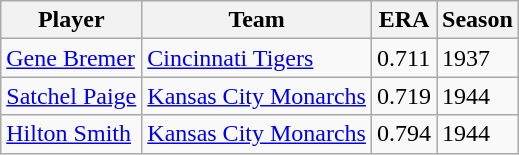<table class="wikitable">
<tr>
<th>Player</th>
<th>Team</th>
<th>ERA</th>
<th>Season</th>
</tr>
<tr>
<td><a href='#'>Gene Bremer</a></td>
<td><a href='#'>Cincinnati Tigers</a></td>
<td>0.711</td>
<td>1937</td>
</tr>
<tr>
<td><a href='#'>Satchel Paige</a></td>
<td><a href='#'>Kansas City Monarchs</a></td>
<td>0.719</td>
<td>1944</td>
</tr>
<tr>
<td><a href='#'>Hilton Smith</a></td>
<td><a href='#'>Kansas City Monarchs</a></td>
<td>0.794</td>
<td>1944</td>
</tr>
</table>
